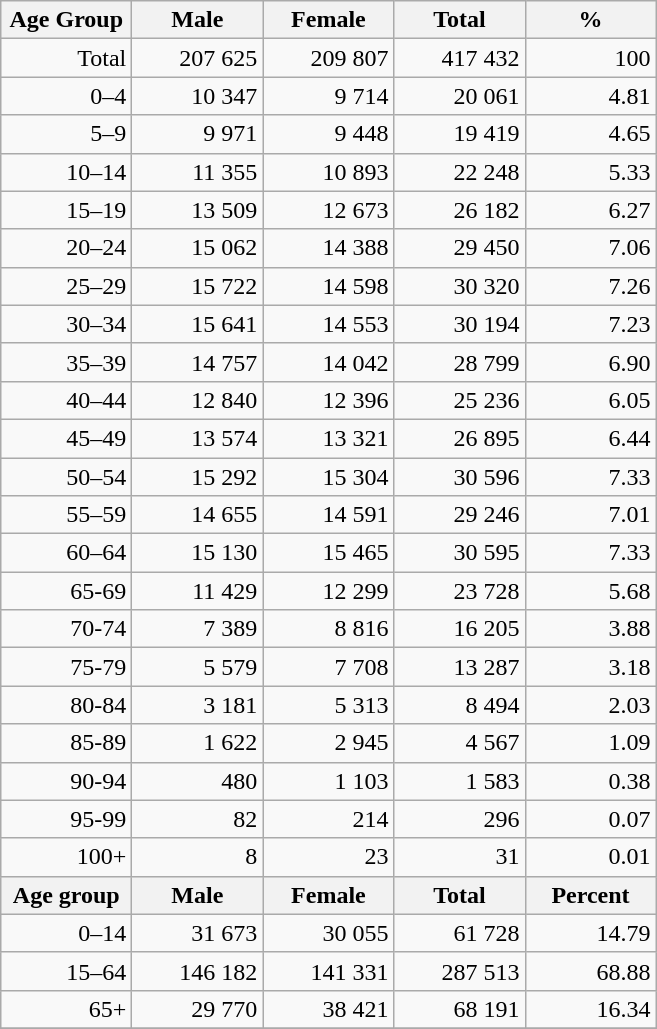<table class="wikitable">
<tr>
<th width="80pt">Age Group</th>
<th width="80pt">Male</th>
<th width="80pt">Female</th>
<th width="80pt">Total</th>
<th width="80pt">%</th>
</tr>
<tr>
<td align="right">Total</td>
<td align="right">207 625</td>
<td align="right">209 807</td>
<td align="right">417 432</td>
<td align="right">100</td>
</tr>
<tr>
<td align="right">0–4</td>
<td align="right">10 347</td>
<td align="right">9 714</td>
<td align="right">20 061</td>
<td align="right">4.81</td>
</tr>
<tr>
<td align="right">5–9</td>
<td align="right">9 971</td>
<td align="right">9 448</td>
<td align="right">19 419</td>
<td align="right">4.65</td>
</tr>
<tr>
<td align="right">10–14</td>
<td align="right">11 355</td>
<td align="right">10 893</td>
<td align="right">22 248</td>
<td align="right">5.33</td>
</tr>
<tr>
<td align="right">15–19</td>
<td align="right">13 509</td>
<td align="right">12 673</td>
<td align="right">26 182</td>
<td align="right">6.27</td>
</tr>
<tr>
<td align="right">20–24</td>
<td align="right">15 062</td>
<td align="right">14 388</td>
<td align="right">29 450</td>
<td align="right">7.06</td>
</tr>
<tr>
<td align="right">25–29</td>
<td align="right">15 722</td>
<td align="right">14 598</td>
<td align="right">30 320</td>
<td align="right">7.26</td>
</tr>
<tr>
<td align="right">30–34</td>
<td align="right">15 641</td>
<td align="right">14 553</td>
<td align="right">30 194</td>
<td align="right">7.23</td>
</tr>
<tr>
<td align="right">35–39</td>
<td align="right">14 757</td>
<td align="right">14 042</td>
<td align="right">28 799</td>
<td align="right">6.90</td>
</tr>
<tr>
<td align="right">40–44</td>
<td align="right">12 840</td>
<td align="right">12 396</td>
<td align="right">25 236</td>
<td align="right">6.05</td>
</tr>
<tr>
<td align="right">45–49</td>
<td align="right">13 574</td>
<td align="right">13 321</td>
<td align="right">26 895</td>
<td align="right">6.44</td>
</tr>
<tr>
<td align="right">50–54</td>
<td align="right">15 292</td>
<td align="right">15 304</td>
<td align="right">30 596</td>
<td align="right">7.33</td>
</tr>
<tr>
<td align="right">55–59</td>
<td align="right">14 655</td>
<td align="right">14 591</td>
<td align="right">29 246</td>
<td align="right">7.01</td>
</tr>
<tr>
<td align="right">60–64</td>
<td align="right">15 130</td>
<td align="right">15 465</td>
<td align="right">30 595</td>
<td align="right">7.33</td>
</tr>
<tr>
<td align="right">65-69</td>
<td align="right">11 429</td>
<td align="right">12 299</td>
<td align="right">23 728</td>
<td align="right">5.68</td>
</tr>
<tr>
<td align="right">70-74</td>
<td align="right">7 389</td>
<td align="right">8 816</td>
<td align="right">16 205</td>
<td align="right">3.88</td>
</tr>
<tr>
<td align="right">75-79</td>
<td align="right">5 579</td>
<td align="right">7 708</td>
<td align="right">13 287</td>
<td align="right">3.18</td>
</tr>
<tr>
<td align="right">80-84</td>
<td align="right">3 181</td>
<td align="right">5 313</td>
<td align="right">8 494</td>
<td align="right">2.03</td>
</tr>
<tr>
<td align="right">85-89</td>
<td align="right">1 622</td>
<td align="right">2 945</td>
<td align="right">4 567</td>
<td align="right">1.09</td>
</tr>
<tr>
<td align="right">90-94</td>
<td align="right">480</td>
<td align="right">1 103</td>
<td align="right">1 583</td>
<td align="right">0.38</td>
</tr>
<tr>
<td align="right">95-99</td>
<td align="right">82</td>
<td align="right">214</td>
<td align="right">296</td>
<td align="right">0.07</td>
</tr>
<tr>
<td align="right">100+</td>
<td align="right">8</td>
<td align="right">23</td>
<td align="right">31</td>
<td align="right">0.01</td>
</tr>
<tr>
<th width="50">Age group</th>
<th width="80pt">Male</th>
<th width="80">Female</th>
<th width="80">Total</th>
<th width="50">Percent</th>
</tr>
<tr>
<td align="right">0–14</td>
<td align="right">31 673</td>
<td align="right">30 055</td>
<td align="right">61 728</td>
<td align="right">14.79</td>
</tr>
<tr>
<td align="right">15–64</td>
<td align="right">146 182</td>
<td align="right">141 331</td>
<td align="right">287 513</td>
<td align="right">68.88</td>
</tr>
<tr>
<td align="right">65+</td>
<td align="right">29 770</td>
<td align="right">38 421</td>
<td align="right">68 191</td>
<td align="right">16.34</td>
</tr>
<tr>
</tr>
</table>
